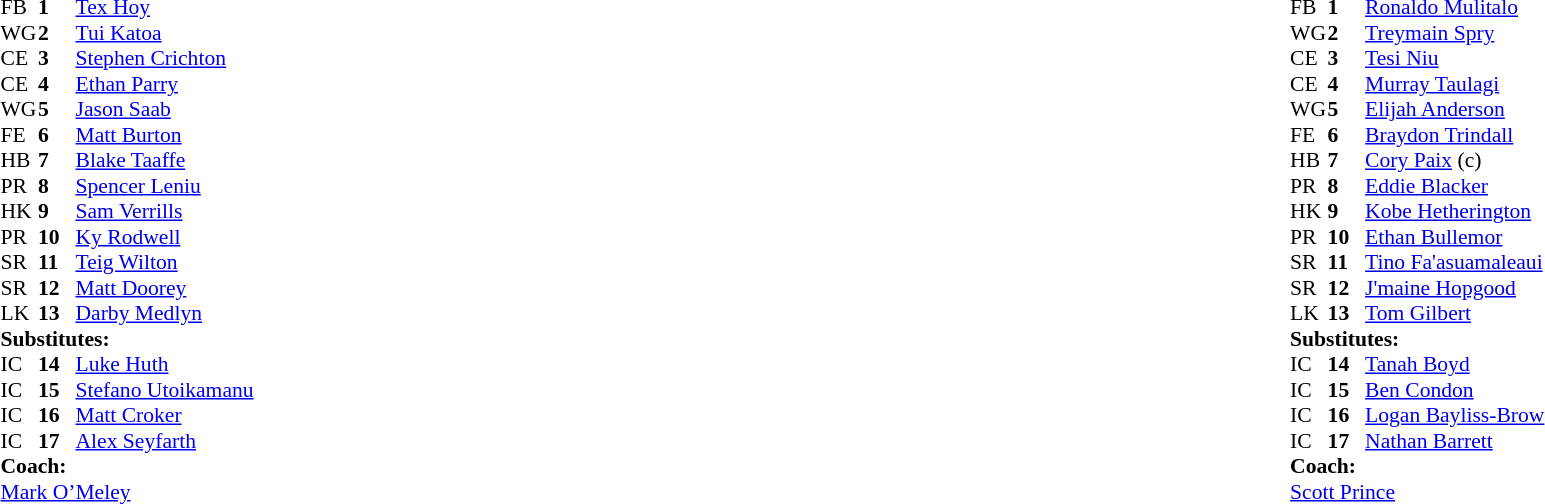<table class="mw-collapsible mw-collapsed" width="100%">
<tr>
<td valign="top" width="50%"><br><table cellspacing="0" cellpadding="0" style="font-size: 90%">
<tr>
<th width="25"></th>
<th width="25"></th>
<td></td>
</tr>
<tr>
<td>FB</td>
<td><strong>1</strong></td>
<td> <a href='#'>Tex Hoy</a></td>
</tr>
<tr>
<td>WG</td>
<td><strong>2</strong></td>
<td> <a href='#'>Tui Katoa</a></td>
</tr>
<tr>
<td>CE</td>
<td><strong>3</strong></td>
<td> <a href='#'>Stephen Crichton</a></td>
</tr>
<tr>
<td>CE</td>
<td><strong>4</strong></td>
<td> <a href='#'>Ethan Parry</a></td>
</tr>
<tr>
<td>WG</td>
<td><strong>5</strong></td>
<td> <a href='#'>Jason Saab</a></td>
</tr>
<tr>
<td>FE</td>
<td><strong>6</strong></td>
<td> <a href='#'>Matt Burton</a></td>
</tr>
<tr>
<td>HB</td>
<td><strong>7</strong></td>
<td> <a href='#'>Blake Taaffe</a></td>
</tr>
<tr>
<td>PR</td>
<td><strong>8</strong></td>
<td> <a href='#'>Spencer Leniu</a></td>
</tr>
<tr>
<td>HK</td>
<td><strong>9</strong></td>
<td> <a href='#'>Sam Verrills</a></td>
</tr>
<tr>
<td>PR</td>
<td><strong>10</strong></td>
<td> <a href='#'>Ky Rodwell</a></td>
</tr>
<tr>
<td>SR</td>
<td><strong>11</strong></td>
<td> <a href='#'>Teig Wilton</a></td>
</tr>
<tr>
<td>SR</td>
<td><strong>12</strong></td>
<td> <a href='#'>Matt Doorey</a></td>
</tr>
<tr>
<td>LK</td>
<td><strong>13</strong></td>
<td> <a href='#'>Darby Medlyn</a></td>
</tr>
<tr>
<td colspan="3"><strong>Substitutes:</strong></td>
</tr>
<tr>
<td>IC</td>
<td><strong>14</strong></td>
<td> <a href='#'>Luke Huth</a></td>
</tr>
<tr>
<td>IC</td>
<td><strong>15</strong></td>
<td> <a href='#'>Stefano Utoikamanu</a></td>
</tr>
<tr>
<td>IC</td>
<td><strong>16</strong></td>
<td> <a href='#'>Matt Croker</a></td>
</tr>
<tr>
<td>IC</td>
<td><strong>17</strong></td>
<td> <a href='#'>Alex Seyfarth</a></td>
</tr>
<tr>
<td colspan="3"><strong>Coach:</strong></td>
</tr>
<tr>
<td colspan="4"> <a href='#'>Mark O’Meley</a></td>
</tr>
</table>
</td>
<td valign="top" width="50%"><br><table cellspacing="0" cellpadding="0" align="center" style="font-size: 90%">
<tr>
<th width="25"></th>
<th width="25"></th>
</tr>
<tr>
<td>FB</td>
<td><strong>1</strong></td>
<td> <a href='#'>Ronaldo Mulitalo</a></td>
</tr>
<tr>
<td>WG</td>
<td><strong>2</strong></td>
<td> <a href='#'>Treymain Spry</a></td>
</tr>
<tr>
<td>CE</td>
<td><strong>3</strong></td>
<td> <a href='#'>Tesi Niu</a></td>
</tr>
<tr>
<td>CE</td>
<td><strong>4</strong></td>
<td> <a href='#'>Murray Taulagi</a></td>
</tr>
<tr>
<td>WG</td>
<td><strong>5</strong></td>
<td> <a href='#'>Elijah Anderson</a></td>
</tr>
<tr>
<td>FE</td>
<td><strong>6</strong></td>
<td> <a href='#'>Braydon Trindall</a></td>
</tr>
<tr>
<td>HB</td>
<td><strong>7</strong></td>
<td> <a href='#'>Cory Paix</a> (c)</td>
</tr>
<tr>
<td>PR</td>
<td><strong>8</strong></td>
<td> <a href='#'>Eddie Blacker</a></td>
</tr>
<tr>
<td>HK</td>
<td><strong>9</strong></td>
<td> <a href='#'>Kobe Hetherington</a></td>
</tr>
<tr>
<td>PR</td>
<td><strong>10</strong></td>
<td> <a href='#'>Ethan Bullemor</a></td>
</tr>
<tr>
<td>SR</td>
<td><strong>11</strong></td>
<td> <a href='#'>Tino Fa'asuamaleaui</a></td>
</tr>
<tr>
<td>SR</td>
<td><strong>12</strong></td>
<td> <a href='#'>J'maine Hopgood</a></td>
</tr>
<tr>
<td>LK</td>
<td><strong>13</strong></td>
<td> <a href='#'>Tom Gilbert</a></td>
</tr>
<tr>
<td colspan="3"><strong>Substitutes:</strong></td>
</tr>
<tr>
<td>IC</td>
<td><strong>14</strong></td>
<td> <a href='#'>Tanah Boyd</a></td>
</tr>
<tr>
<td>IC</td>
<td><strong>15</strong></td>
<td> <a href='#'>Ben Condon</a></td>
</tr>
<tr>
<td>IC</td>
<td><strong>16</strong></td>
<td> <a href='#'>Logan Bayliss-Brow</a></td>
</tr>
<tr>
<td>IC</td>
<td><strong>17</strong></td>
<td> <a href='#'>Nathan Barrett</a></td>
</tr>
<tr>
<td colspan="3"><strong>Coach:</strong></td>
</tr>
<tr>
<td colspan="4"> <a href='#'>Scott Prince</a></td>
</tr>
</table>
</td>
</tr>
</table>
